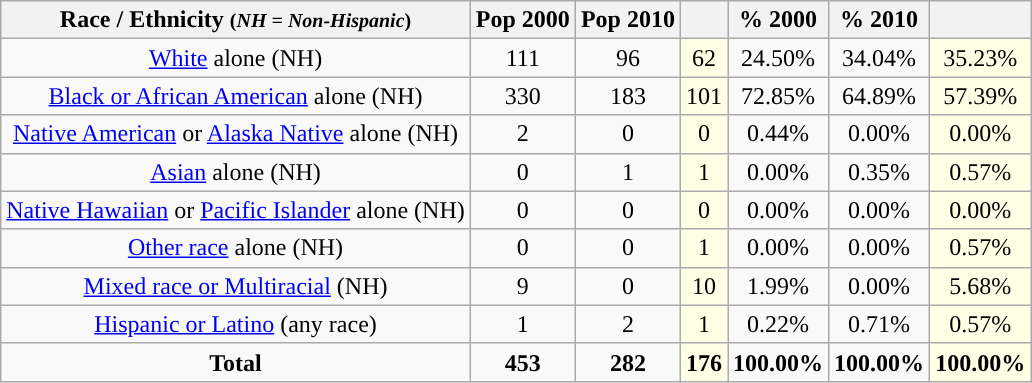<table class="wikitable" style="text-align:center;">
<tr>
<th>Race / Ethnicity <small>(<em>NH = Non-Hispanic</em>)</small></th>
<th>Pop 2000</th>
<th>Pop 2010</th>
<th></th>
<th>% 2000</th>
<th>% 2010</th>
<th></th>
</tr>
<tr>
<td><a href='#'>White</a> alone (NH)</td>
<td>111</td>
<td>96</td>
<td style='background: #ffffe6;'>62</td>
<td>24.50%</td>
<td>34.04%</td>
<td style='background: #ffffe6;'>35.23%</td>
</tr>
<tr>
<td><a href='#'>Black or African American</a> alone (NH)</td>
<td>330</td>
<td>183</td>
<td style='background: #ffffe6;'>101</td>
<td>72.85%</td>
<td>64.89%</td>
<td style='background: #ffffe6;'>57.39%</td>
</tr>
<tr>
<td><a href='#'>Native American</a> or <a href='#'>Alaska Native</a> alone (NH)</td>
<td>2</td>
<td>0</td>
<td style='background: #ffffe6;'>0</td>
<td>0.44%</td>
<td>0.00%</td>
<td style='background: #ffffe6;'>0.00%</td>
</tr>
<tr>
<td><a href='#'>Asian</a> alone (NH)</td>
<td>0</td>
<td>1</td>
<td style='background: #ffffe6;'>1</td>
<td>0.00%</td>
<td>0.35%</td>
<td style='background: #ffffe6;'>0.57%</td>
</tr>
<tr>
<td><a href='#'>Native Hawaiian</a> or <a href='#'>Pacific Islander</a> alone (NH)</td>
<td>0</td>
<td>0</td>
<td style='background: #ffffe6;'>0</td>
<td>0.00%</td>
<td>0.00%</td>
<td style='background: #ffffe6;'>0.00%</td>
</tr>
<tr>
<td><a href='#'>Other race</a> alone (NH)</td>
<td>0</td>
<td>0</td>
<td style='background: #ffffe6;'>1</td>
<td>0.00%</td>
<td>0.00%</td>
<td style='background: #ffffe6;'>0.57%</td>
</tr>
<tr>
<td><a href='#'>Mixed race or Multiracial</a> (NH)</td>
<td>9</td>
<td>0</td>
<td style='background: #ffffe6;'>10</td>
<td>1.99%</td>
<td>0.00%</td>
<td style='background: #ffffe6;'>5.68%</td>
</tr>
<tr>
<td><a href='#'>Hispanic or Latino</a> (any race)</td>
<td>1</td>
<td>2</td>
<td style='background: #ffffe6;'>1</td>
<td>0.22%</td>
<td>0.71%</td>
<td style='background: #ffffe6;'>0.57%</td>
</tr>
<tr>
<td><strong>Total</strong></td>
<td><strong>453</strong></td>
<td><strong>282</strong></td>
<td style='background: #ffffe6;'><strong>176</strong></td>
<td><strong>100.00%</strong></td>
<td><strong>100.00%</strong></td>
<td style='background: #ffffe6;'><strong>100.00%</strong></td>
</tr>
</table>
